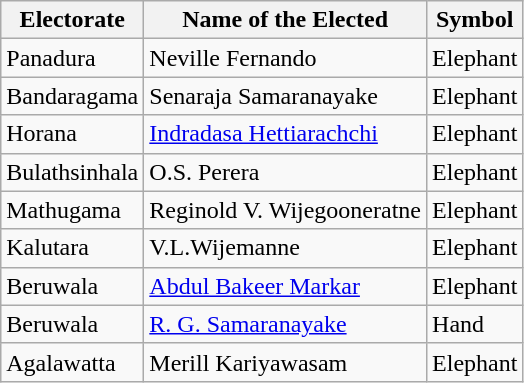<table class="wikitable" border="1">
<tr>
<th>Electorate</th>
<th>Name of the Elected</th>
<th>Symbol</th>
</tr>
<tr>
<td>Panadura</td>
<td>Neville Fernando</td>
<td>Elephant</td>
</tr>
<tr>
<td>Bandaragama</td>
<td>Senaraja Samaranayake</td>
<td>Elephant</td>
</tr>
<tr>
<td>Horana</td>
<td><a href='#'>Indradasa Hettiarachchi</a></td>
<td>Elephant</td>
</tr>
<tr>
<td>Bulathsinhala</td>
<td>O.S. Perera</td>
<td>Elephant</td>
</tr>
<tr>
<td>Mathugama</td>
<td>Reginold V. Wijegooneratne</td>
<td>Elephant</td>
</tr>
<tr>
<td>Kalutara</td>
<td>V.L.Wijemanne</td>
<td>Elephant</td>
</tr>
<tr>
<td>Beruwala</td>
<td><a href='#'>Abdul Bakeer Markar</a></td>
<td>Elephant</td>
</tr>
<tr>
<td>Beruwala</td>
<td><a href='#'>R. G. Samaranayake</a></td>
<td>Hand</td>
</tr>
<tr>
<td>Agalawatta</td>
<td>Merill Kariyawasam</td>
<td>Elephant</td>
</tr>
</table>
